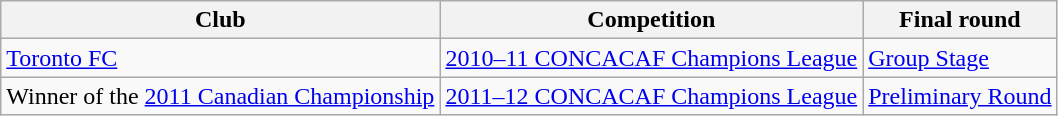<table class="wikitable">
<tr>
<th>Club</th>
<th>Competition</th>
<th>Final round</th>
</tr>
<tr>
<td><a href='#'>Toronto FC</a></td>
<td><a href='#'>2010–11 CONCACAF Champions League</a></td>
<td><a href='#'>Group Stage</a></td>
</tr>
<tr>
<td>Winner of the <a href='#'>2011 Canadian Championship</a></td>
<td><a href='#'>2011–12 CONCACAF Champions League</a></td>
<td><a href='#'>Preliminary Round</a></td>
</tr>
</table>
